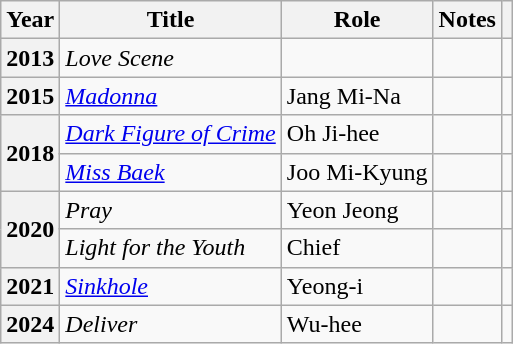<table class="wikitable sortable plainrowheaders">
<tr>
<th scope="col">Year</th>
<th scope="col">Title</th>
<th scope="col">Role</th>
<th scope="col">Notes</th>
<th scope="col" class="unsortable"></th>
</tr>
<tr>
<th scope="row">2013</th>
<td><em>Love Scene</em></td>
<td></td>
<td></td>
<td></td>
</tr>
<tr>
<th scope="row">2015</th>
<td><em><a href='#'>Madonna</a></em></td>
<td>Jang Mi-Na</td>
<td></td>
<td></td>
</tr>
<tr>
<th scope="row" rowspan=2>2018</th>
<td><em><a href='#'>Dark Figure of Crime</a></em></td>
<td>Oh Ji-hee</td>
<td></td>
<td></td>
</tr>
<tr>
<td><em><a href='#'>Miss Baek</a></em></td>
<td>Joo Mi-Kyung</td>
<td></td>
<td></td>
</tr>
<tr>
<th scope="row" rowspan=2>2020</th>
<td><em>Pray </em></td>
<td>Yeon Jeong</td>
<td></td>
<td></td>
</tr>
<tr>
<td><em>Light for the Youth </em></td>
<td>Chief</td>
<td></td>
<td></td>
</tr>
<tr>
<th scope="row">2021</th>
<td><em><a href='#'>Sinkhole</a></em></td>
<td>Yeong-i</td>
<td></td>
<td></td>
</tr>
<tr>
<th scope="row">2024</th>
<td><em>Deliver</em></td>
<td>Wu-hee</td>
<td></td>
<td align="center"></td>
</tr>
</table>
